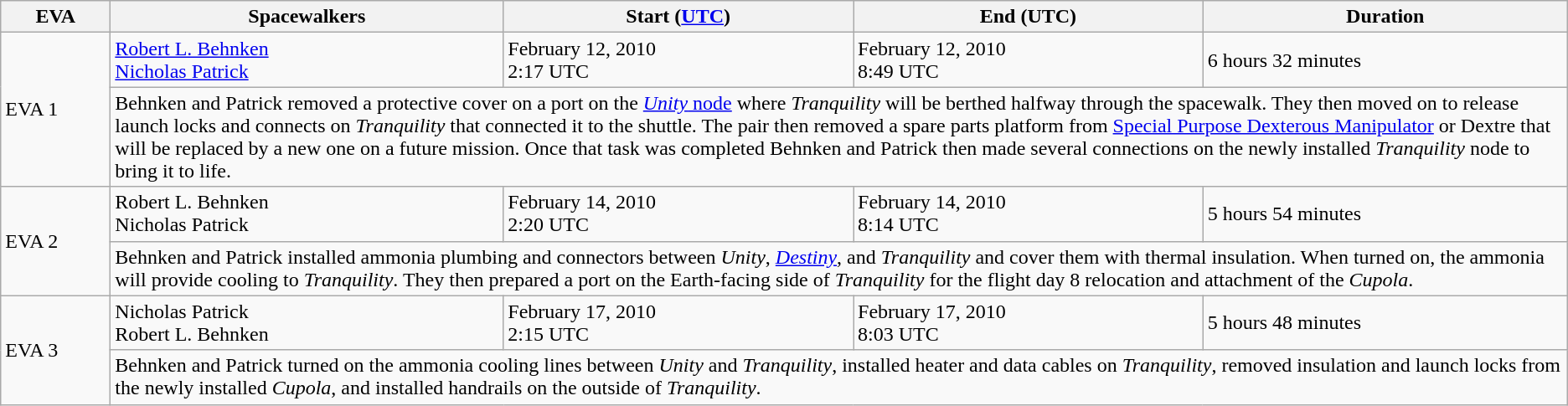<table class="wikitable">
<tr>
<th style="width: 5em;">EVA</th>
<th>Spacewalkers</th>
<th>Start (<a href='#'>UTC</a>)</th>
<th>End (UTC)</th>
<th>Duration</th>
</tr>
<tr>
<td rowspan="2">EVA 1</td>
<td><a href='#'>Robert L. Behnken</a> <br> <a href='#'>Nicholas Patrick</a></td>
<td>February 12, 2010 <br> 2:17 UTC</td>
<td>February 12, 2010 <br> 8:49 UTC</td>
<td>6 hours 32 minutes</td>
</tr>
<tr>
<td colspan="4">Behnken and Patrick removed a protective cover on a port on the <a href='#'><em>Unity</em> node</a> where <em>Tranquility</em> will be berthed halfway through the spacewalk. They then moved on to release launch locks and connects on <em>Tranquility</em> that connected it to the shuttle. The pair then removed a spare parts platform from <a href='#'>Special Purpose Dexterous Manipulator</a> or Dextre that will be replaced by a new one on a future mission. Once that task was completed Behnken and Patrick then made several connections on the newly installed <em>Tranquility</em> node to bring it to life.</td>
</tr>
<tr>
<td rowspan="2">EVA 2</td>
<td>Robert L. Behnken <br> Nicholas Patrick</td>
<td>February 14, 2010 <br> 2:20 UTC</td>
<td>February 14, 2010 <br> 8:14 UTC</td>
<td>5 hours 54 minutes</td>
</tr>
<tr>
<td colspan="4">Behnken and Patrick installed ammonia plumbing and connectors between <em>Unity</em>, <em><a href='#'>Destiny</a></em>, and <em>Tranquility</em> and cover them with thermal insulation. When turned on, the ammonia will provide cooling to <em>Tranquility</em>. They then prepared a port on the Earth-facing side of <em>Tranquility</em> for the flight day 8 relocation and attachment of the <em>Cupola</em>.</td>
</tr>
<tr>
<td rowspan="2">EVA 3</td>
<td>Nicholas Patrick <br> Robert L. Behnken</td>
<td>February 17, 2010 <br> 2:15 UTC</td>
<td>February 17, 2010 <br> 8:03 UTC</td>
<td>5 hours 48 minutes</td>
</tr>
<tr>
<td colspan="4">Behnken and Patrick turned on the ammonia cooling lines between <em>Unity</em> and <em>Tranquility</em>, installed heater and data cables on <em>Tranquility</em>, removed insulation and launch locks from the newly installed <em>Cupola</em>, and installed handrails on the outside of <em>Tranquility</em>.</td>
</tr>
</table>
